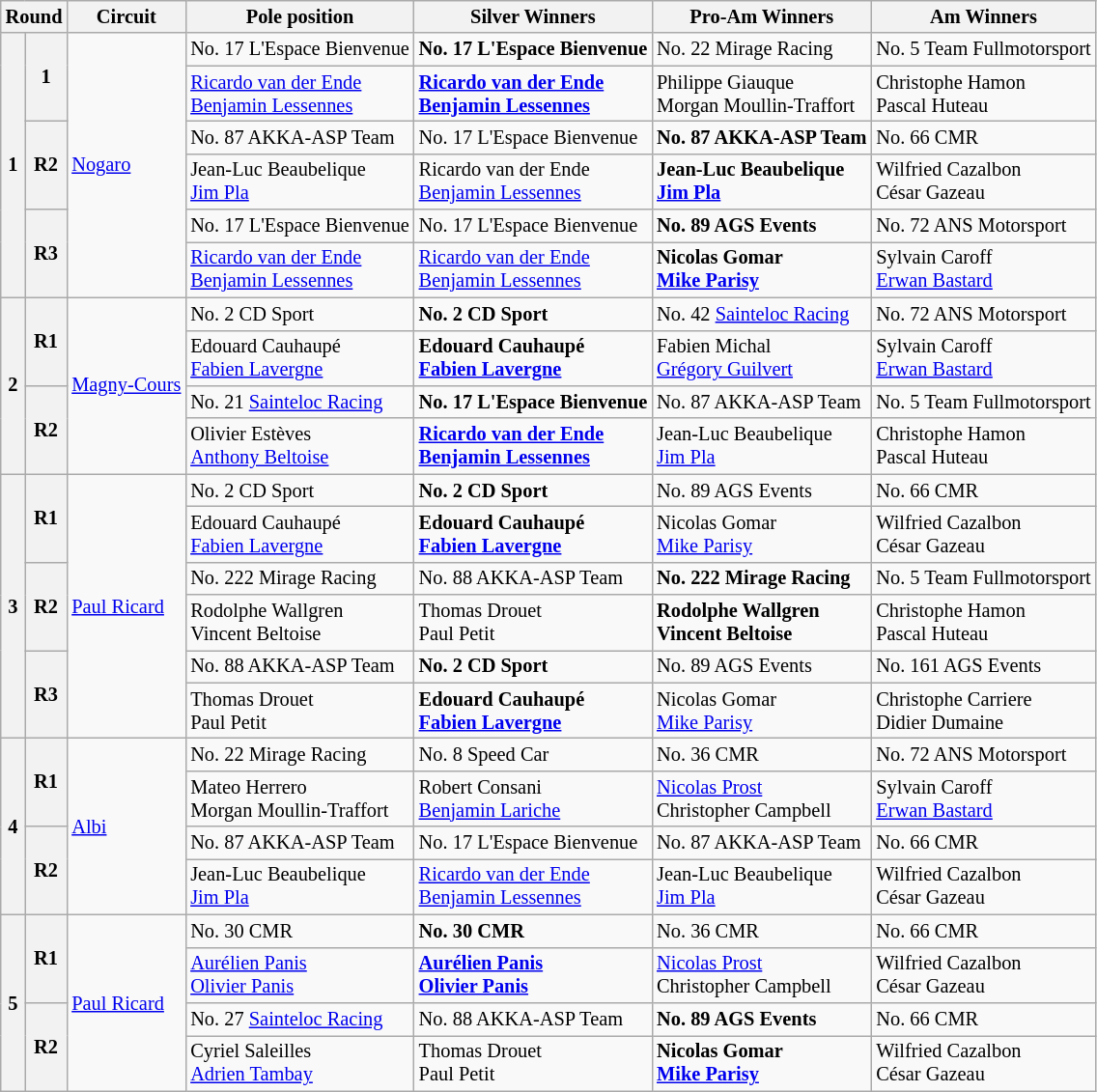<table class="wikitable" style="font-size: 85%;">
<tr>
<th colspan=2>Round</th>
<th>Circuit</th>
<th>Pole position</th>
<th>Silver Winners</th>
<th>Pro-Am Winners</th>
<th>Am Winners</th>
</tr>
<tr>
<th rowspan=6>1</th>
<th rowspan=2>1</th>
<td rowspan=6> <a href='#'>Nogaro</a></td>
<td> No. 17 L'Espace Bienvenue</td>
<td><strong> No. 17 L'Espace Bienvenue</strong></td>
<td> No. 22 Mirage Racing</td>
<td> No. 5 Team Fullmotorsport</td>
</tr>
<tr>
<td> <a href='#'>Ricardo van der Ende</a><br> <a href='#'>Benjamin Lessennes</a></td>
<td><strong> <a href='#'>Ricardo van der Ende</a><br> <a href='#'>Benjamin Lessennes</a></strong></td>
<td> Philippe Giauque<br> Morgan Moullin-Traffort</td>
<td> Christophe Hamon<br> Pascal Huteau</td>
</tr>
<tr>
<th rowspan=2>R2</th>
<td> No. 87 AKKA-ASP Team</td>
<td> No. 17 L'Espace Bienvenue</td>
<td><strong> No. 87 AKKA-ASP Team</strong></td>
<td> No. 66 CMR</td>
</tr>
<tr>
<td> Jean-Luc Beaubelique<br> <a href='#'>Jim Pla</a></td>
<td> Ricardo van der Ende<br> <a href='#'>Benjamin Lessennes</a></td>
<td><strong> Jean-Luc Beaubelique<br> <a href='#'>Jim Pla</a></strong></td>
<td> Wilfried Cazalbon<br> César Gazeau</td>
</tr>
<tr>
<th rowspan=2>R3</th>
<td> No. 17 L'Espace Bienvenue</td>
<td> No. 17 L'Espace Bienvenue</td>
<td><strong> No. 89 AGS Events</strong></td>
<td> No. 72 ANS Motorsport</td>
</tr>
<tr>
<td> <a href='#'>Ricardo van der Ende</a><br> <a href='#'>Benjamin Lessennes</a></td>
<td> <a href='#'>Ricardo van der Ende</a><br> <a href='#'>Benjamin Lessennes</a></td>
<td><strong> Nicolas Gomar<br> <a href='#'>Mike Parisy</a></strong></td>
<td> Sylvain Caroff<br> <a href='#'>Erwan Bastard</a></td>
</tr>
<tr>
<th rowspan=4>2</th>
<th rowspan=2>R1</th>
<td rowspan=4> <a href='#'>Magny-Cours</a></td>
<td> No. 2 CD Sport</td>
<td><strong> No. 2 CD Sport</strong></td>
<td> No. 42 <a href='#'>Sainteloc Racing</a></td>
<td> No. 72 ANS Motorsport</td>
</tr>
<tr>
<td> Edouard Cauhaupé<br> <a href='#'>Fabien Lavergne</a></td>
<td><strong> Edouard Cauhaupé<br> <a href='#'>Fabien Lavergne</a></strong></td>
<td> Fabien Michal<br> <a href='#'>Grégory Guilvert</a></td>
<td> Sylvain Caroff<br> <a href='#'>Erwan Bastard</a></td>
</tr>
<tr>
<th rowspan=2>R2</th>
<td> No. 21 <a href='#'>Sainteloc Racing</a></td>
<td><strong> No. 17 L'Espace Bienvenue</strong></td>
<td> No. 87 AKKA-ASP Team</td>
<td> No. 5 Team Fullmotorsport</td>
</tr>
<tr>
<td> Olivier Estèves<br> <a href='#'>Anthony Beltoise</a></td>
<td><strong> <a href='#'>Ricardo van der Ende</a><br> <a href='#'>Benjamin Lessennes</a></strong></td>
<td> Jean-Luc Beaubelique<br> <a href='#'>Jim Pla</a></td>
<td> Christophe Hamon<br> Pascal Huteau</td>
</tr>
<tr>
<th rowspan=6>3</th>
<th rowspan=2>R1</th>
<td rowspan=6> <a href='#'>Paul Ricard</a></td>
<td> No. 2 CD Sport</td>
<td><strong> No. 2 CD Sport</strong></td>
<td> No. 89 AGS Events</td>
<td> No. 66 CMR</td>
</tr>
<tr>
<td> Edouard Cauhaupé<br> <a href='#'>Fabien Lavergne</a></td>
<td><strong> Edouard Cauhaupé<br> <a href='#'>Fabien Lavergne</a></strong></td>
<td> Nicolas Gomar<br> <a href='#'>Mike Parisy</a></td>
<td> Wilfried Cazalbon<br> César Gazeau</td>
</tr>
<tr>
<th rowspan=2>R2</th>
<td> No. 222 Mirage Racing</td>
<td> No. 88 AKKA-ASP Team</td>
<td><strong> No. 222 Mirage Racing</strong></td>
<td> No. 5 Team Fullmotorsport</td>
</tr>
<tr>
<td> Rodolphe Wallgren<br> Vincent Beltoise</td>
<td> Thomas Drouet <br> Paul Petit</td>
<td><strong> Rodolphe Wallgren<br> Vincent Beltoise</strong></td>
<td> Christophe Hamon<br> Pascal Huteau</td>
</tr>
<tr>
<th rowspan=2>R3</th>
<td> No. 88 AKKA-ASP Team</td>
<td><strong> No. 2 CD Sport</strong></td>
<td> No. 89 AGS Events</td>
<td> No. 161 AGS Events</td>
</tr>
<tr>
<td> Thomas Drouet <br> Paul Petit</td>
<td><strong> Edouard Cauhaupé<br> <a href='#'>Fabien Lavergne</a></strong></td>
<td> Nicolas Gomar<br> <a href='#'>Mike Parisy</a></td>
<td> Christophe Carriere<br> Didier Dumaine</td>
</tr>
<tr>
<th rowspan=4>4</th>
<th rowspan=2>R1</th>
<td rowspan=4> <a href='#'>Albi</a></td>
<td> No. 22 Mirage Racing</td>
<td> No. 8 Speed Car</td>
<td> No. 36 CMR</td>
<td> No. 72 ANS Motorsport</td>
</tr>
<tr>
<td> Mateo Herrero<br> Morgan Moullin-Traffort</td>
<td> Robert Consani <br> <a href='#'>Benjamin Lariche</a></td>
<td> <a href='#'>Nicolas Prost</a><br> Christopher Campbell</td>
<td> Sylvain Caroff<br> <a href='#'>Erwan Bastard</a></td>
</tr>
<tr>
<th rowspan=2>R2</th>
<td> No. 87 AKKA-ASP Team</td>
<td> No. 17 L'Espace Bienvenue</td>
<td> No. 87 AKKA-ASP Team</td>
<td> No. 66 CMR</td>
</tr>
<tr>
<td> Jean-Luc Beaubelique<br> <a href='#'>Jim Pla</a></td>
<td> <a href='#'>Ricardo van der Ende</a><br> <a href='#'>Benjamin Lessennes</a></td>
<td> Jean-Luc Beaubelique<br> <a href='#'>Jim Pla</a></td>
<td> Wilfried Cazalbon<br> César Gazeau</td>
</tr>
<tr>
<th rowspan=4>5</th>
<th rowspan=2>R1</th>
<td rowspan=4> <a href='#'>Paul Ricard</a></td>
<td> No. 30 CMR</td>
<td><strong> No. 30 CMR</strong></td>
<td> No. 36 CMR</td>
<td> No. 66 CMR</td>
</tr>
<tr>
<td> <a href='#'>Aurélien Panis</a><br> <a href='#'>Olivier Panis</a></td>
<td><strong> <a href='#'>Aurélien Panis</a><br> <a href='#'>Olivier Panis</a></strong></td>
<td> <a href='#'>Nicolas Prost</a><br> Christopher Campbell</td>
<td> Wilfried Cazalbon<br> César Gazeau</td>
</tr>
<tr>
<th rowspan=2>R2</th>
<td> No. 27 <a href='#'>Sainteloc Racing</a></td>
<td> No. 88 AKKA-ASP Team</td>
<td><strong> No. 89 AGS Events</strong></td>
<td> No. 66 CMR</td>
</tr>
<tr>
<td> Cyriel Saleilles<br> <a href='#'>Adrien Tambay</a></td>
<td> Thomas Drouet <br> Paul Petit</td>
<td><strong> Nicolas Gomar<br> <a href='#'>Mike Parisy</a></strong></td>
<td> Wilfried Cazalbon<br> César Gazeau</td>
</tr>
</table>
